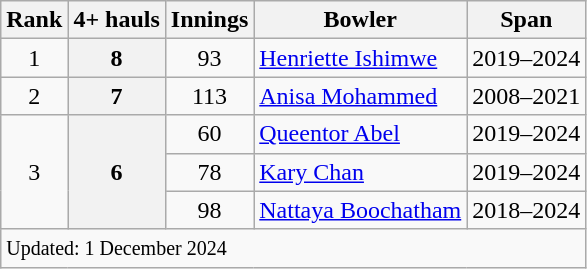<table class="wikitable sortable">
<tr>
<th>Rank</th>
<th>4+ hauls</th>
<th>Innings</th>
<th>Bowler</th>
<th>Span</th>
</tr>
<tr>
<td align=center>1</td>
<th scope="row">8</th>
<td style="text-align:center;">93</td>
<td> <a href='#'>Henriette Ishimwe</a></td>
<td>2019–2024</td>
</tr>
<tr>
<td align=center>2</td>
<th scope="row">7</th>
<td style="text-align:center;">113</td>
<td> <a href='#'>Anisa Mohammed</a></td>
<td>2008–2021</td>
</tr>
<tr>
<td align=center rowspan=3>3</td>
<th scope="row" rowspan=3>6</th>
<td style="text-align:center;">60</td>
<td> <a href='#'>Queentor Abel</a></td>
<td>2019–2024</td>
</tr>
<tr>
<td style="text-align:center;">78</td>
<td> <a href='#'>Kary Chan</a></td>
<td>2019–2024</td>
</tr>
<tr>
<td style="text-align:center;">98</td>
<td> <a href='#'>Nattaya Boochatham</a></td>
<td>2018–2024</td>
</tr>
<tr>
<td scope="row" colspan=5 style="text-align:left;"><small>Updated: 1 December 2024</small></td>
</tr>
</table>
